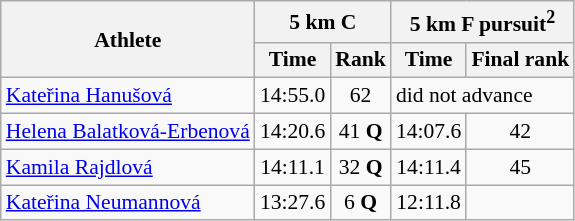<table class="wikitable" border="1" style="font-size:90%">
<tr>
<th rowspan=2>Athlete</th>
<th colspan=2>5 km C</th>
<th colspan=2>5 km F pursuit<sup>2</sup></th>
</tr>
<tr>
<th>Time</th>
<th>Rank</th>
<th>Time</th>
<th>Final rank</th>
</tr>
<tr>
<td><a href='#'>Kateřina Hanušová</a></td>
<td align=center>14:55.0</td>
<td align=center>62</td>
<td colspan="2">did not advance</td>
</tr>
<tr>
<td><a href='#'>Helena Balatková-Erbenová</a></td>
<td align=center>14:20.6</td>
<td align=center>41 <strong>Q</strong></td>
<td align=center>14:07.6</td>
<td align=center>42</td>
</tr>
<tr>
<td><a href='#'>Kamila Rajdlová</a></td>
<td align=center>14:11.1</td>
<td align=center>32 <strong>Q</strong></td>
<td align=center>14:11.4</td>
<td align=center>45</td>
</tr>
<tr>
<td><a href='#'>Kateřina Neumannová</a></td>
<td align=center>13:27.6</td>
<td align=center>6 <strong>Q</strong></td>
<td align=center>12:11.8</td>
<td align=center></td>
</tr>
</table>
